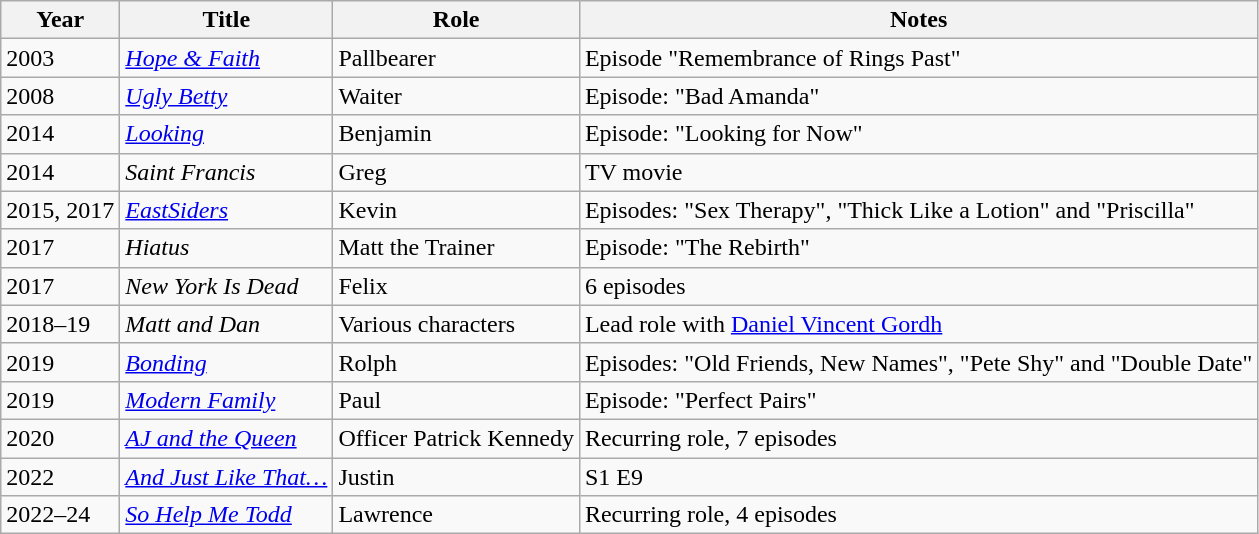<table class="wikitable sortable">
<tr>
<th>Year</th>
<th>Title</th>
<th>Role</th>
<th>Notes</th>
</tr>
<tr>
<td>2003</td>
<td><em><a href='#'>Hope & Faith</a></em></td>
<td>Pallbearer</td>
<td>Episode "Remembrance of Rings Past"</td>
</tr>
<tr>
<td>2008</td>
<td><em><a href='#'>Ugly Betty</a></em></td>
<td>Waiter</td>
<td>Episode: "Bad Amanda"</td>
</tr>
<tr>
<td>2014</td>
<td><em><a href='#'>Looking</a></em></td>
<td>Benjamin</td>
<td>Episode: "Looking for Now"</td>
</tr>
<tr>
<td>2014</td>
<td><em>Saint Francis</em></td>
<td>Greg</td>
<td>TV movie</td>
</tr>
<tr>
<td>2015, 2017</td>
<td><em><a href='#'>EastSiders</a></em></td>
<td>Kevin</td>
<td>Episodes: "Sex Therapy", "Thick Like a Lotion" and "Priscilla"</td>
</tr>
<tr>
<td>2017</td>
<td><em>Hiatus</em></td>
<td>Matt the Trainer</td>
<td>Episode: "The Rebirth"</td>
</tr>
<tr>
<td>2017</td>
<td><em>New York Is Dead</em></td>
<td>Felix</td>
<td>6 episodes</td>
</tr>
<tr>
<td>2018–19</td>
<td><em>Matt and Dan</em></td>
<td>Various characters</td>
<td>Lead role with <a href='#'>Daniel Vincent Gordh</a></td>
</tr>
<tr>
<td>2019</td>
<td><em><a href='#'>Bonding</a></em></td>
<td>Rolph</td>
<td>Episodes: "Old Friends, New Names", "Pete Shy" and "Double Date"</td>
</tr>
<tr>
<td>2019</td>
<td><em><a href='#'>Modern Family</a></em></td>
<td>Paul</td>
<td>Episode: "Perfect Pairs"</td>
</tr>
<tr>
<td>2020</td>
<td><em><a href='#'>AJ and the Queen</a></em></td>
<td>Officer Patrick Kennedy</td>
<td>Recurring role, 7 episodes</td>
</tr>
<tr>
<td>2022</td>
<td><em><a href='#'>And Just Like That…</a></em></td>
<td>Justin</td>
<td>S1 E9</td>
</tr>
<tr>
<td>2022–24</td>
<td><em><a href='#'>So Help Me Todd</a></em></td>
<td>Lawrence</td>
<td>Recurring role, 4 episodes</td>
</tr>
</table>
